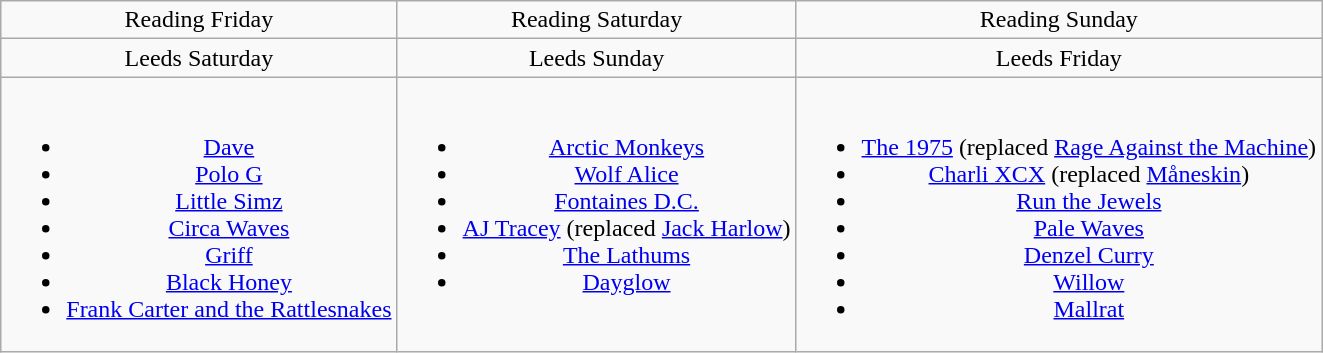<table class="wikitable" style="text-align:center;">
<tr>
<td>Reading Friday</td>
<td>Reading Saturday</td>
<td>Reading Sunday</td>
</tr>
<tr>
<td>Leeds Saturday</td>
<td>Leeds Sunday</td>
<td>Leeds Friday</td>
</tr>
<tr>
<td valign="top"><br><ul><li><a href='#'>Dave</a></li><li><a href='#'>Polo G</a></li><li><a href='#'>Little Simz</a></li><li><a href='#'>Circa Waves</a></li><li><a href='#'>Griff</a></li><li><a href='#'>Black Honey</a></li><li><a href='#'>Frank Carter and the Rattlesnakes</a></li></ul></td>
<td valign="top"><br><ul><li><a href='#'>Arctic Monkeys</a></li><li><a href='#'>Wolf Alice</a></li><li><a href='#'>Fontaines D.C.</a></li><li><a href='#'>AJ Tracey</a> (replaced <a href='#'>Jack Harlow</a>)</li><li><a href='#'>The Lathums</a></li><li><a href='#'>Dayglow</a></li></ul></td>
<td valign="top"><br><ul><li><a href='#'>The 1975</a> (replaced <a href='#'>Rage Against the Machine</a>)</li><li><a href='#'>Charli XCX</a> (replaced <a href='#'>Måneskin</a>)</li><li><a href='#'>Run the Jewels</a></li><li><a href='#'>Pale Waves</a></li><li><a href='#'>Denzel Curry</a></li><li><a href='#'>Willow</a></li><li><a href='#'>Mallrat</a></li></ul></td>
</tr>
</table>
